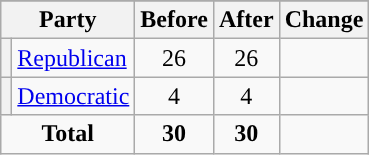<table class="wikitable" style="text-align:center;">
<tr>
</tr>
<tr>
<th colspan=2>Party</th>
<th>Before</th>
<th>After</th>
<th>Change</th>
</tr>
<tr>
<th style="background-color:"></th>
<td style="text-align:left;"><a href='#'>Republican</a></td>
<td>26</td>
<td>26</td>
<td></td>
</tr>
<tr>
<th style="background-color:"></th>
<td style="text-align:left;"><a href='#'>Democratic</a></td>
<td>4</td>
<td>4</td>
<td></td>
</tr>
<tr>
<td colspan=2><strong>Total</strong></td>
<td><strong>30</strong></td>
<td><strong>30</strong></td>
<td></td>
</tr>
</table>
